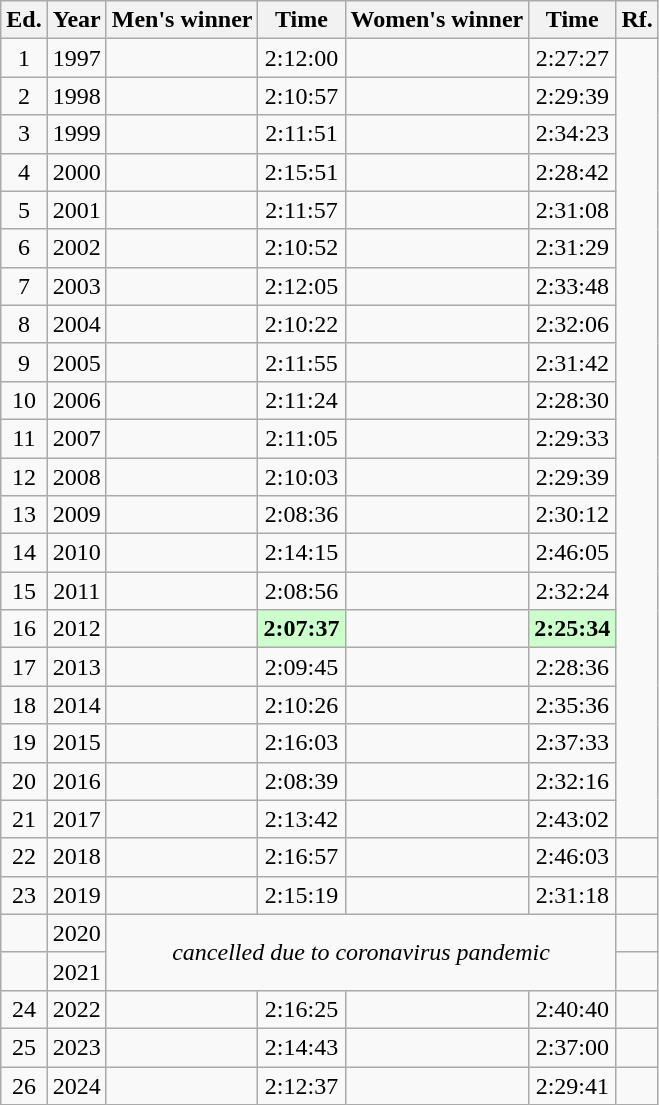<table class="wikitable sortable" style="text-align:center">
<tr>
<th class="unsortable">Ed.</th>
<th>Year</th>
<th>Men's winner</th>
<th>Time</th>
<th>Women's winner</th>
<th>Time</th>
<th class="unsortable">Rf.</th>
</tr>
<tr>
<td>1</td>
<td>1997</td>
<td align="left"></td>
<td>2:12:00</td>
<td align="left"></td>
<td>2:27:27</td>
</tr>
<tr>
<td>2</td>
<td>1998</td>
<td align="left"></td>
<td>2:10:57</td>
<td align="left"></td>
<td>2:29:39</td>
</tr>
<tr>
<td>3</td>
<td>1999</td>
<td align="left"></td>
<td>2:11:51</td>
<td align="left"></td>
<td>2:34:23</td>
</tr>
<tr>
<td>4</td>
<td>2000</td>
<td align="left"></td>
<td>2:15:51</td>
<td align="left"></td>
<td>2:28:42</td>
</tr>
<tr>
<td>5</td>
<td>2001</td>
<td align="left"></td>
<td>2:11:57</td>
<td align="left"></td>
<td>2:31:08</td>
</tr>
<tr>
<td>6</td>
<td>2002</td>
<td align="left"></td>
<td>2:10:52</td>
<td align="left"></td>
<td>2:31:29</td>
</tr>
<tr>
<td>7</td>
<td>2003</td>
<td align="left"></td>
<td>2:12:05</td>
<td align="left"></td>
<td>2:33:48</td>
</tr>
<tr>
<td>8</td>
<td>2004</td>
<td align="left"></td>
<td>2:10:22</td>
<td align="left"></td>
<td>2:32:06</td>
</tr>
<tr>
<td>9</td>
<td>2005</td>
<td align="left"></td>
<td>2:11:55</td>
<td align="left"></td>
<td>2:31:42</td>
</tr>
<tr>
<td>10</td>
<td>2006</td>
<td align="left"></td>
<td>2:11:24</td>
<td align="left"></td>
<td>2:28:30</td>
</tr>
<tr>
<td>11</td>
<td>2007</td>
<td align="left"></td>
<td>2:11:05</td>
<td align="left"></td>
<td>2:29:33</td>
</tr>
<tr>
<td>12</td>
<td>2008</td>
<td align="left"></td>
<td>2:10:03</td>
<td align="left"></td>
<td>2:29:39</td>
</tr>
<tr>
<td>13</td>
<td>2009</td>
<td align="left"></td>
<td>2:08:36</td>
<td align="left"></td>
<td>2:30:12</td>
</tr>
<tr>
<td>14</td>
<td>2010</td>
<td align="left"></td>
<td>2:14:15</td>
<td align="left"></td>
<td>2:46:05</td>
</tr>
<tr>
<td>15</td>
<td>2011</td>
<td align="left"></td>
<td>2:08:56</td>
<td align="left"></td>
<td>2:32:24</td>
</tr>
<tr>
<td>16</td>
<td>2012</td>
<td align="left"></td>
<td bgcolor="#CCFFCC"><strong>2:07:37</strong></td>
<td align="left"></td>
<td bgcolor="#CCFFCC"><strong>2:25:34</strong></td>
</tr>
<tr>
<td>17</td>
<td>2013</td>
<td align="left"></td>
<td>2:09:45</td>
<td align="left"></td>
<td>2:28:36</td>
</tr>
<tr>
<td>18</td>
<td>2014</td>
<td align="left"></td>
<td>2:10:26</td>
<td align="left"></td>
<td>2:35:36</td>
</tr>
<tr>
<td>19</td>
<td>2015</td>
<td align="left"></td>
<td>2:16:03</td>
<td align="left"></td>
<td>2:37:33</td>
</tr>
<tr>
<td>20</td>
<td>2016</td>
<td align="left"></td>
<td>2:08:39</td>
<td align="left"></td>
<td>2:32:16</td>
</tr>
<tr>
<td>21</td>
<td>2017</td>
<td align="left"></td>
<td>2:13:42</td>
<td align="left"></td>
<td>2:43:02</td>
</tr>
<tr>
<td>22</td>
<td>2018</td>
<td align="left"></td>
<td>2:16:57</td>
<td align="left"></td>
<td>2:46:03</td>
<td></td>
</tr>
<tr>
<td>23</td>
<td>2019</td>
<td align="left"></td>
<td>2:15:19</td>
<td align="left"></td>
<td>2:31:18</td>
<td></td>
</tr>
<tr>
<td></td>
<td>2020</td>
<td rowspan=2 colspan="4" align="center" data-sort-value=""><em>cancelled due to coronavirus pandemic</em></td>
<td></td>
</tr>
<tr>
<td></td>
<td>2021</td>
<td></td>
</tr>
<tr>
<td>24</td>
<td>2022</td>
<td align="left"></td>
<td>2:16:25</td>
<td align="left"></td>
<td>2:40:40</td>
<td></td>
</tr>
<tr>
<td>25</td>
<td>2023</td>
<td align="left"></td>
<td>2:14:43</td>
<td align="left"></td>
<td>2:37:00</td>
<td></td>
</tr>
<tr>
<td>26</td>
<td>2024</td>
<td align="left"></td>
<td>2:12:37</td>
<td align="left"></td>
<td>2:29:41</td>
<td></td>
</tr>
</table>
